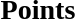<table style="width:100%;">
<tr>
<td style="width:50%; vertical-align:top;"><br><h3>Points</h3>


</td>
</tr>
</table>
